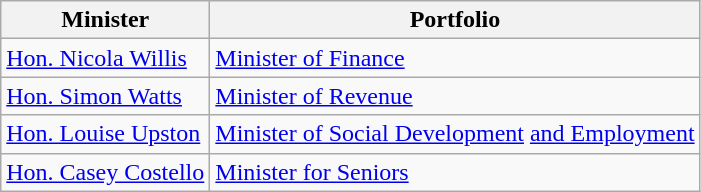<table class="wikitable">
<tr>
<th>Minister</th>
<th>Portfolio</th>
</tr>
<tr>
<td><a href='#'>Hon. Nicola Willis</a></td>
<td><a href='#'>Minister of Finance</a></td>
</tr>
<tr>
<td><a href='#'>Hon. Simon Watts</a></td>
<td><a href='#'>Minister of Revenue</a></td>
</tr>
<tr>
<td><a href='#'>Hon. Louise Upston</a></td>
<td><a href='#'>Minister of Social Development</a> <a href='#'>and Employment</a></td>
</tr>
<tr>
<td><a href='#'>Hon. Casey Costello</a></td>
<td><a href='#'>Minister for Seniors</a></td>
</tr>
</table>
